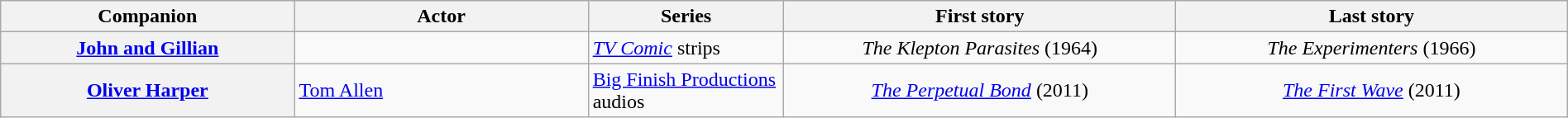<table class="wikitable plainrowheaders" style="width:100%;">
<tr>
<th scope="col" style="width:15%;">Companion</th>
<th scope="col" style="width:15%;">Actor</th>
<th scope="col" style="width:10%;">Series</th>
<th scope="col" style="width:20%;">First story</th>
<th scope="col" style="width:20%;">Last story</th>
</tr>
<tr>
<th scope="row"><a href='#'>John and Gillian</a></th>
<td></td>
<td><em><a href='#'>TV Comic</a></em> strips</td>
<td align="center"><em>The Klepton Parasites</em> (1964)</td>
<td align="center"><em>The Experimenters</em> (1966)</td>
</tr>
<tr>
<th scope="row"><a href='#'>Oliver Harper</a></th>
<td><a href='#'>Tom Allen</a></td>
<td><a href='#'>Big Finish Productions</a> audios</td>
<td align="center"><em><a href='#'>The Perpetual Bond</a></em> (2011)</td>
<td align="center"><em><a href='#'>The First Wave</a></em> (2011)</td>
</tr>
</table>
